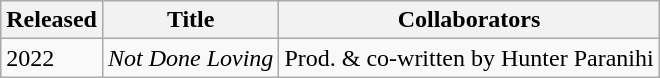<table class="wikitable">
<tr>
<th>Released</th>
<th>Title</th>
<th>Collaborators</th>
</tr>
<tr>
<td>2022</td>
<td><em>Not Done Loving</em></td>
<td>Prod. & co-written by Hunter Paranihi</td>
</tr>
</table>
